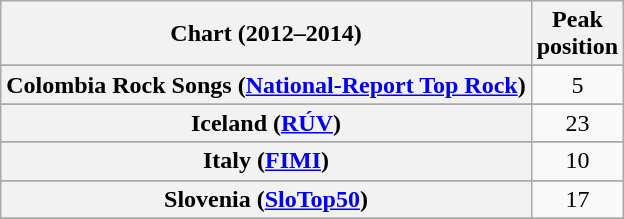<table class="wikitable sortable plainrowheaders" style="text-align:center;">
<tr>
<th>Chart (2012–2014)</th>
<th>Peak<br>position</th>
</tr>
<tr>
</tr>
<tr>
</tr>
<tr>
</tr>
<tr>
</tr>
<tr>
</tr>
<tr>
</tr>
<tr>
</tr>
<tr>
<th scope="row">Colombia Rock Songs (<a href='#'>National-Report Top Rock</a>)</th>
<td style="text-align:center;">5</td>
</tr>
<tr>
</tr>
<tr>
</tr>
<tr>
</tr>
<tr>
</tr>
<tr>
</tr>
<tr>
<th scope="row">Iceland (<a href='#'>RÚV</a>)</th>
<td style="text-align:center;">23</td>
</tr>
<tr>
</tr>
<tr>
<th scope="row">Italy (<a href='#'>FIMI</a>)</th>
<td align="center">10</td>
</tr>
<tr>
</tr>
<tr>
</tr>
<tr>
</tr>
<tr>
</tr>
<tr>
</tr>
<tr>
</tr>
<tr>
</tr>
<tr>
<th scope="row">Slovenia (<a href='#'>SloTop50</a>)</th>
<td align=center>17</td>
</tr>
<tr>
</tr>
<tr>
</tr>
<tr>
</tr>
<tr>
</tr>
<tr>
</tr>
<tr>
</tr>
<tr>
</tr>
<tr>
</tr>
<tr>
</tr>
</table>
